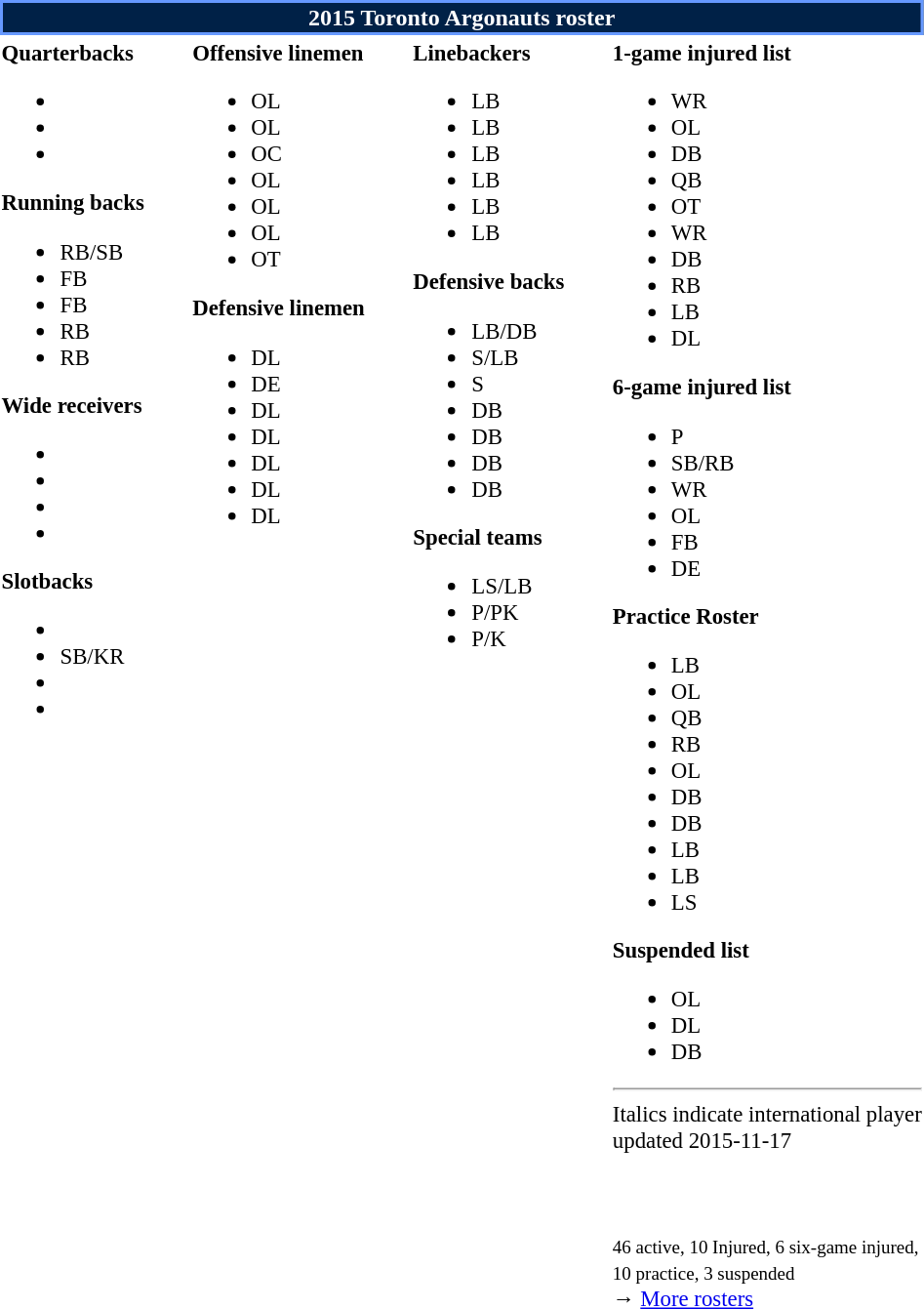<table class="toccolours" style="text-align: left;">
<tr>
<th colspan=7 style="background:#002147; border: 2px solid #6699FF; color:#FFFFFF; text-align:center;"><strong>2015 Toronto Argonauts roster</strong></th>
</tr>
<tr>
<td style="font-size: 95%;vertical-align:top;"><strong>Quarterbacks</strong><br><ul><li></li><li></li><li></li></ul><strong>Running backs</strong><ul><li> RB/SB</li><li> FB</li><li> FB</li><li> RB</li><li> RB</li></ul><strong>Wide receivers</strong><ul><li></li><li></li><li></li><li></li></ul><strong>Slotbacks</strong><ul><li></li><li> SB/KR</li><li></li><li></li></ul></td>
<td style="width: 25px;"></td>
<td style="font-size: 95%;vertical-align:top;"><strong>Offensive linemen</strong><br><ul><li> OL</li><li> OL</li><li> OC</li><li> OL</li><li> OL</li><li> OL</li><li> OT</li></ul><strong>Defensive linemen</strong><ul><li> DL</li><li> DE</li><li> DL</li><li> DL</li><li> DL</li><li> DL</li><li> DL</li></ul></td>
<td style="width: 25px;"></td>
<td style="font-size: 95%;vertical-align:top;"><strong>Linebackers</strong><br><ul><li> LB</li><li> LB</li><li> LB</li><li> LB</li><li> LB</li><li> LB</li></ul><strong>Defensive backs</strong><ul><li> LB/DB</li><li> S/LB</li><li> S</li><li> DB</li><li> DB</li><li> DB</li><li> DB</li></ul><strong>Special teams</strong><ul><li> LS/LB</li><li> P/PK</li><li> P/K</li></ul></td>
<td style="width: 25px;"></td>
<td style="font-size: 95%;vertical-align:top;"><strong>1-game injured list</strong><br><ul><li> WR</li><li> OL</li><li> DB</li><li> QB</li><li> OT</li><li> WR</li><li> DB</li><li> RB</li><li> LB</li><li> DL</li></ul><strong>6-game injured list</strong><ul><li> P</li><li> SB/RB</li><li> WR</li><li> OL</li><li> FB</li><li> DE</li></ul><strong>Practice Roster</strong><ul><li> LB</li><li> OL</li><li> QB</li><li> RB</li><li> OL</li><li> DB</li><li> DB</li><li> LB</li><li> LB</li><li> LS</li></ul><strong>Suspended list</strong><ul><li> OL</li><li> DL</li><li> DB</li></ul><hr>
Italics indicate international player<br>
<span></span> updated 2015-11-17<br>
<span></span><br>
<span></span><br>
<span></span><br>
<small>46 active, 10 Injured, 6 six-game injured,<br>10 practice, 3 suspended</small><br>→ <a href='#'>More rosters</a></td>
</tr>
<tr>
</tr>
</table>
